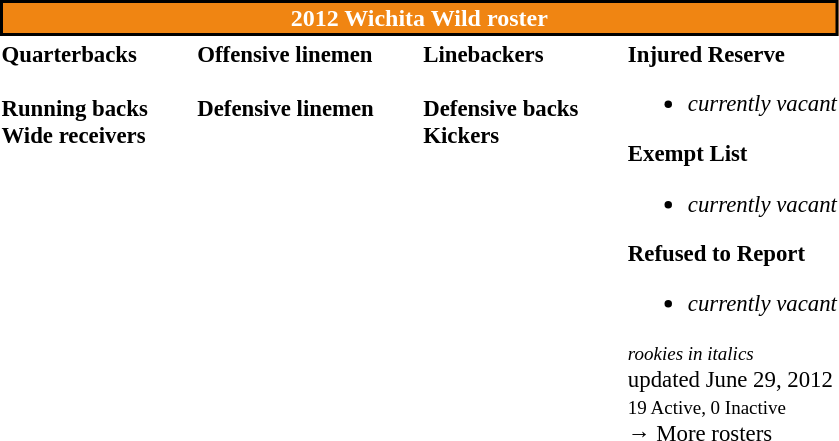<table class="toccolours" style="text-align: left;">
<tr>
<th colspan="7" style="background:#F08512; border:2px solid #000000; color:white; text-align:center;"><strong>2012 Wichita Wild roster</strong></th>
</tr>
<tr>
<td style="font-size: 95%;vertical-align:top;"><strong>Quarterbacks</strong><br><br><strong>Running backs</strong>
<br><strong>Wide receivers</strong>



</td>
<td style="width: 25px;"></td>
<td style="font-size: 95%;vertical-align:top;"><strong>Offensive linemen</strong><br>

<br><strong>Defensive linemen</strong>


</td>
<td style="width: 25px;"></td>
<td style="font-size: 95%;vertical-align:top;"><strong>Linebackers</strong><br><br><strong>Defensive backs</strong>




<br><strong>Kickers</strong>
</td>
<td style="width: 25px;"></td>
<td style="font-size: 95%;vertical-align:top;"><strong>Injured Reserve</strong><br><ul><li><em>currently vacant</em></li></ul><strong>Exempt List</strong><ul><li><em>currently vacant</em></li></ul><strong>Refused to Report</strong><ul><li><em>currently vacant</em></li></ul><small><em>rookies in italics</em></small><br>
  updated June 29, 2012<br>
<small>19 Active, 0 Inactive</small><br>→ More rosters</td>
</tr>
<tr>
</tr>
</table>
